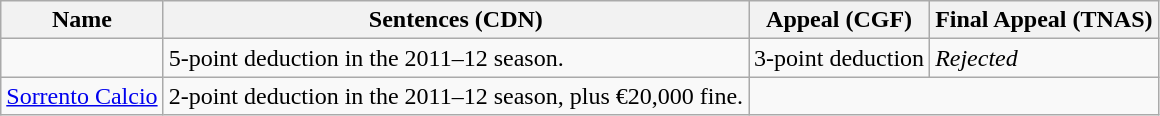<table class="wikitable sortable">
<tr>
<th>Name</th>
<th>Sentences (CDN)</th>
<th>Appeal (CGF)</th>
<th>Final Appeal (TNAS)</th>
</tr>
<tr>
<td></td>
<td>5-point deduction in the 2011–12 season.</td>
<td>3-point deduction</td>
<td><em>Rejected</em></td>
</tr>
<tr>
<td><a href='#'>Sorrento Calcio</a></td>
<td>2-point deduction in the 2011–12 season, plus €20,000 fine.</td>
</tr>
</table>
